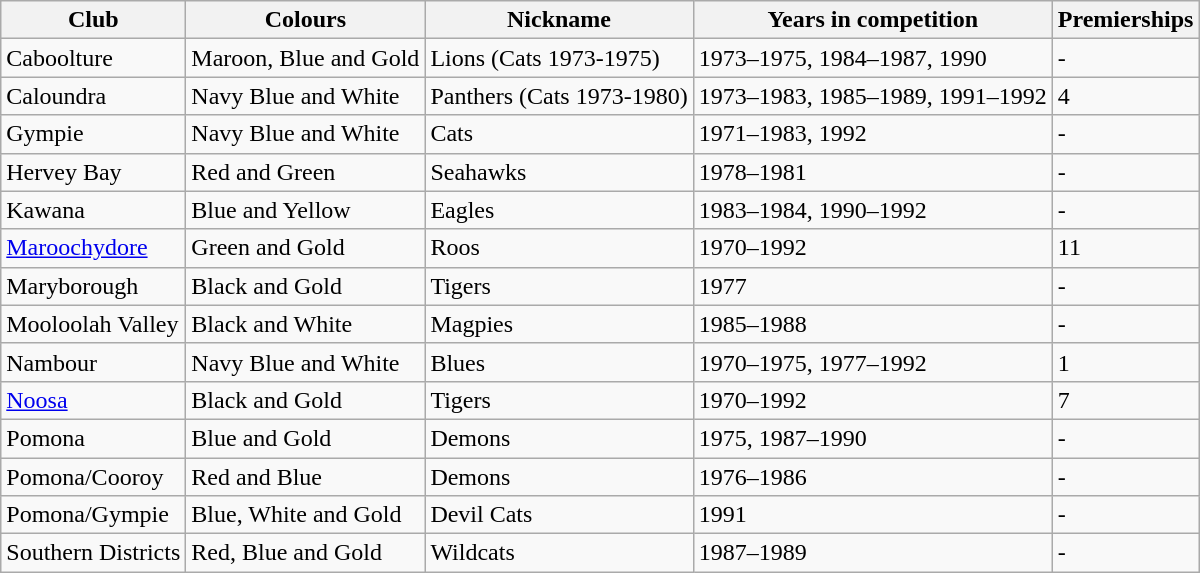<table class="wikitable">
<tr>
<th>Club</th>
<th>Colours</th>
<th>Nickname</th>
<th>Years in competition</th>
<th>Premierships</th>
</tr>
<tr>
<td>Caboolture</td>
<td>Maroon, Blue and Gold</td>
<td>Lions (Cats 1973-1975)</td>
<td>1973–1975, 1984–1987, 1990</td>
<td>-</td>
</tr>
<tr>
<td>Caloundra</td>
<td>Navy Blue and White</td>
<td>Panthers (Cats 1973-1980)</td>
<td>1973–1983, 1985–1989, 1991–1992</td>
<td>4</td>
</tr>
<tr>
<td>Gympie</td>
<td>Navy Blue and White</td>
<td>Cats</td>
<td>1971–1983, 1992</td>
<td>-</td>
</tr>
<tr>
<td>Hervey Bay</td>
<td>Red and Green</td>
<td>Seahawks</td>
<td>1978–1981</td>
<td>-</td>
</tr>
<tr>
<td>Kawana</td>
<td>Blue and Yellow</td>
<td>Eagles</td>
<td>1983–1984, 1990–1992</td>
<td>-</td>
</tr>
<tr>
<td><a href='#'>Maroochydore</a></td>
<td>Green and Gold</td>
<td>Roos</td>
<td>1970–1992</td>
<td>11</td>
</tr>
<tr>
<td>Maryborough</td>
<td>Black and Gold</td>
<td>Tigers</td>
<td>1977</td>
<td>-</td>
</tr>
<tr>
<td>Mooloolah Valley</td>
<td>Black and White</td>
<td>Magpies</td>
<td>1985–1988</td>
<td>-</td>
</tr>
<tr>
<td>Nambour</td>
<td>Navy Blue and White</td>
<td>Blues</td>
<td>1970–1975, 1977–1992</td>
<td>1</td>
</tr>
<tr>
<td><a href='#'>Noosa</a></td>
<td>Black and Gold</td>
<td>Tigers</td>
<td>1970–1992</td>
<td>7</td>
</tr>
<tr>
<td>Pomona</td>
<td>Blue and Gold</td>
<td>Demons</td>
<td>1975, 1987–1990</td>
<td>-</td>
</tr>
<tr>
<td>Pomona/Cooroy</td>
<td>Red and Blue</td>
<td>Demons</td>
<td>1976–1986</td>
<td>-</td>
</tr>
<tr>
<td>Pomona/Gympie</td>
<td>Blue, White and Gold</td>
<td>Devil Cats</td>
<td>1991</td>
<td>-</td>
</tr>
<tr>
<td>Southern Districts</td>
<td>Red, Blue and Gold</td>
<td>Wildcats</td>
<td>1987–1989</td>
<td>-</td>
</tr>
</table>
